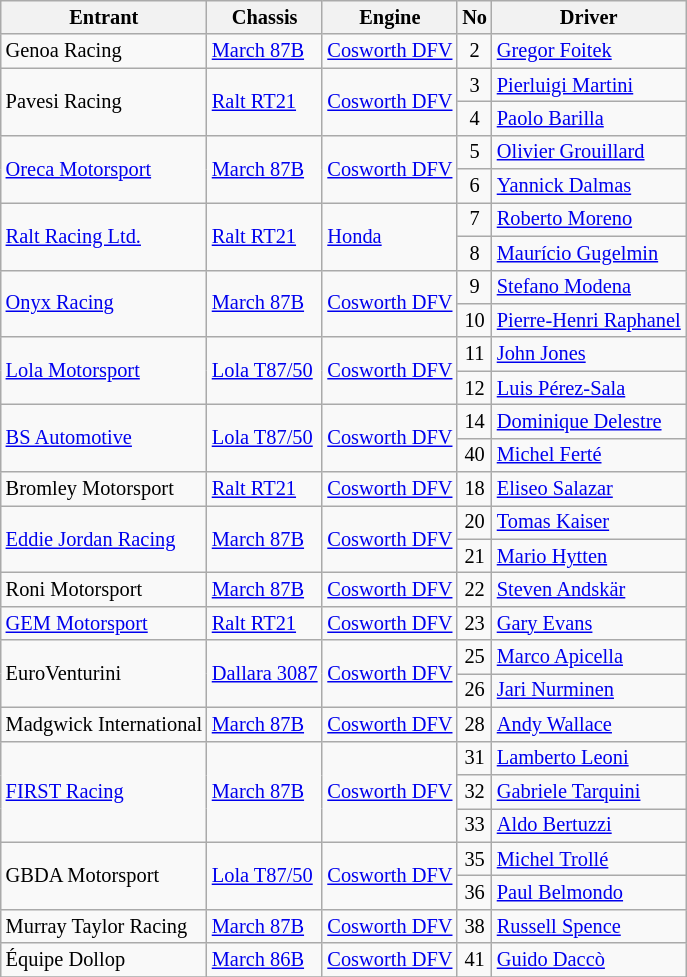<table class="wikitable" style="font-size: 85%;">
<tr>
<th>Entrant</th>
<th>Chassis</th>
<th>Engine</th>
<th>No</th>
<th>Driver</th>
</tr>
<tr>
<td> Genoa Racing</td>
<td><a href='#'>March 87B</a></td>
<td><a href='#'>Cosworth DFV</a></td>
<td align="center">2</td>
<td> <a href='#'>Gregor Foitek</a></td>
</tr>
<tr>
<td rowspan="2"> Pavesi Racing</td>
<td rowspan="2"><a href='#'>Ralt RT21</a></td>
<td rowspan="2"><a href='#'>Cosworth DFV</a></td>
<td align="center">3</td>
<td> <a href='#'>Pierluigi Martini</a></td>
</tr>
<tr>
<td align="center">4</td>
<td> <a href='#'>Paolo Barilla</a></td>
</tr>
<tr>
<td rowspan="2"> <a href='#'>Oreca Motorsport</a></td>
<td rowspan="2"><a href='#'>March 87B</a></td>
<td rowspan="2"><a href='#'>Cosworth DFV</a></td>
<td align="center">5</td>
<td> <a href='#'>Olivier Grouillard</a></td>
</tr>
<tr>
<td align="center">6</td>
<td> <a href='#'>Yannick Dalmas</a></td>
</tr>
<tr>
<td rowspan="2"> <a href='#'>Ralt Racing Ltd.</a></td>
<td rowspan="2"><a href='#'>Ralt RT21</a></td>
<td rowspan="2"><a href='#'>Honda</a></td>
<td align="center">7</td>
<td> <a href='#'>Roberto Moreno</a></td>
</tr>
<tr>
<td align="center">8</td>
<td> <a href='#'>Maurício Gugelmin</a></td>
</tr>
<tr>
<td rowspan="2"> <a href='#'>Onyx Racing</a></td>
<td rowspan="2"><a href='#'>March 87B</a></td>
<td rowspan="2"><a href='#'>Cosworth DFV</a></td>
<td align="center">9</td>
<td> <a href='#'>Stefano Modena</a></td>
</tr>
<tr>
<td align="center">10</td>
<td> <a href='#'>Pierre-Henri Raphanel</a></td>
</tr>
<tr>
<td rowspan="2"> <a href='#'>Lola Motorsport</a></td>
<td rowspan="2"><a href='#'>Lola T87/50</a></td>
<td rowspan="2"><a href='#'>Cosworth DFV</a></td>
<td align="center">11</td>
<td> <a href='#'>John Jones</a></td>
</tr>
<tr>
<td align="center">12</td>
<td> <a href='#'>Luis Pérez-Sala</a></td>
</tr>
<tr>
<td rowspan="2"> <a href='#'>BS Automotive</a></td>
<td rowspan="2"><a href='#'>Lola T87/50</a></td>
<td rowspan="2"><a href='#'>Cosworth DFV</a></td>
<td align="center">14</td>
<td> <a href='#'>Dominique Delestre</a></td>
</tr>
<tr>
<td align="center">40</td>
<td> <a href='#'>Michel Ferté</a></td>
</tr>
<tr>
<td> Bromley Motorsport</td>
<td><a href='#'>Ralt RT21</a></td>
<td><a href='#'>Cosworth DFV</a></td>
<td align="center">18</td>
<td> <a href='#'>Eliseo Salazar</a></td>
</tr>
<tr>
<td rowspan="2"> <a href='#'>Eddie Jordan Racing</a></td>
<td rowspan="2"><a href='#'>March 87B</a></td>
<td rowspan="2"><a href='#'>Cosworth DFV</a></td>
<td align="center">20</td>
<td> <a href='#'>Tomas Kaiser</a></td>
</tr>
<tr>
<td align="center">21</td>
<td> <a href='#'>Mario Hytten</a></td>
</tr>
<tr>
<td> Roni Motorsport</td>
<td><a href='#'>March 87B</a></td>
<td><a href='#'>Cosworth DFV</a></td>
<td align="center">22</td>
<td> <a href='#'>Steven Andskär</a></td>
</tr>
<tr>
<td> <a href='#'>GEM Motorsport</a></td>
<td><a href='#'>Ralt RT21</a></td>
<td><a href='#'>Cosworth DFV</a></td>
<td align="center">23</td>
<td> <a href='#'>Gary Evans</a></td>
</tr>
<tr>
<td rowspan="2"> EuroVenturini</td>
<td rowspan="2"><a href='#'>Dallara 3087</a></td>
<td rowspan="2"><a href='#'>Cosworth DFV</a></td>
<td align="center">25</td>
<td> <a href='#'>Marco Apicella</a></td>
</tr>
<tr>
<td align="center">26</td>
<td> <a href='#'>Jari Nurminen</a></td>
</tr>
<tr>
<td> Madgwick International</td>
<td><a href='#'>March 87B</a></td>
<td><a href='#'>Cosworth DFV</a></td>
<td align="center">28</td>
<td> <a href='#'>Andy Wallace</a></td>
</tr>
<tr>
<td rowspan="3"> <a href='#'>FIRST Racing</a></td>
<td rowspan="3"><a href='#'>March 87B</a></td>
<td rowspan="3"><a href='#'>Cosworth DFV</a></td>
<td align="center">31</td>
<td> <a href='#'>Lamberto Leoni</a></td>
</tr>
<tr>
<td align="center">32</td>
<td> <a href='#'>Gabriele Tarquini</a></td>
</tr>
<tr>
<td align="center">33</td>
<td> <a href='#'>Aldo Bertuzzi</a></td>
</tr>
<tr>
<td rowspan="2"> GBDA Motorsport</td>
<td rowspan="2"><a href='#'>Lola T87/50</a></td>
<td rowspan="2"><a href='#'>Cosworth DFV</a></td>
<td align="center">35</td>
<td> <a href='#'>Michel Trollé</a></td>
</tr>
<tr>
<td align="center">36</td>
<td> <a href='#'>Paul Belmondo</a></td>
</tr>
<tr>
<td> Murray Taylor Racing</td>
<td><a href='#'>March 87B</a></td>
<td><a href='#'>Cosworth DFV</a></td>
<td align="center">38</td>
<td> <a href='#'>Russell Spence</a></td>
</tr>
<tr>
<td> Équipe Dollop</td>
<td><a href='#'>March 86B</a></td>
<td><a href='#'>Cosworth DFV</a></td>
<td align="center">41</td>
<td> <a href='#'>Guido Daccò</a></td>
</tr>
<tr>
</tr>
</table>
